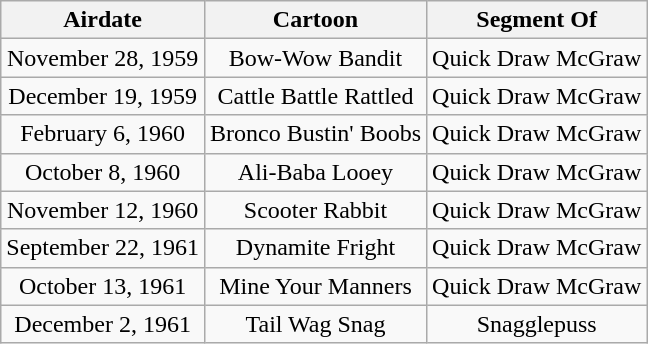<table class="wikitable" style="text-align:center">
<tr>
<th>Airdate</th>
<th>Cartoon</th>
<th>Segment Of</th>
</tr>
<tr>
<td>November 28, 1959</td>
<td>Bow-Wow Bandit</td>
<td>Quick Draw McGraw</td>
</tr>
<tr>
<td>December 19, 1959</td>
<td>Cattle Battle Rattled</td>
<td>Quick Draw McGraw</td>
</tr>
<tr>
<td>February 6, 1960</td>
<td>Bronco Bustin' Boobs</td>
<td>Quick Draw McGraw</td>
</tr>
<tr>
<td>October 8, 1960</td>
<td>Ali-Baba Looey</td>
<td>Quick Draw McGraw</td>
</tr>
<tr>
<td>November 12, 1960</td>
<td>Scooter Rabbit</td>
<td>Quick Draw McGraw</td>
</tr>
<tr>
<td>September 22, 1961</td>
<td>Dynamite Fright</td>
<td>Quick Draw McGraw</td>
</tr>
<tr>
<td>October 13, 1961</td>
<td>Mine Your Manners</td>
<td>Quick Draw McGraw</td>
</tr>
<tr>
<td>December 2, 1961</td>
<td>Tail Wag Snag</td>
<td>Snagglepuss</td>
</tr>
</table>
